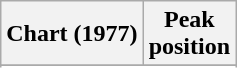<table class="wikitable sortable plainrowheaders" style="text-align:center">
<tr>
<th scope="col">Chart (1977)</th>
<th scope="col">Peak<br>position</th>
</tr>
<tr>
</tr>
<tr>
</tr>
</table>
